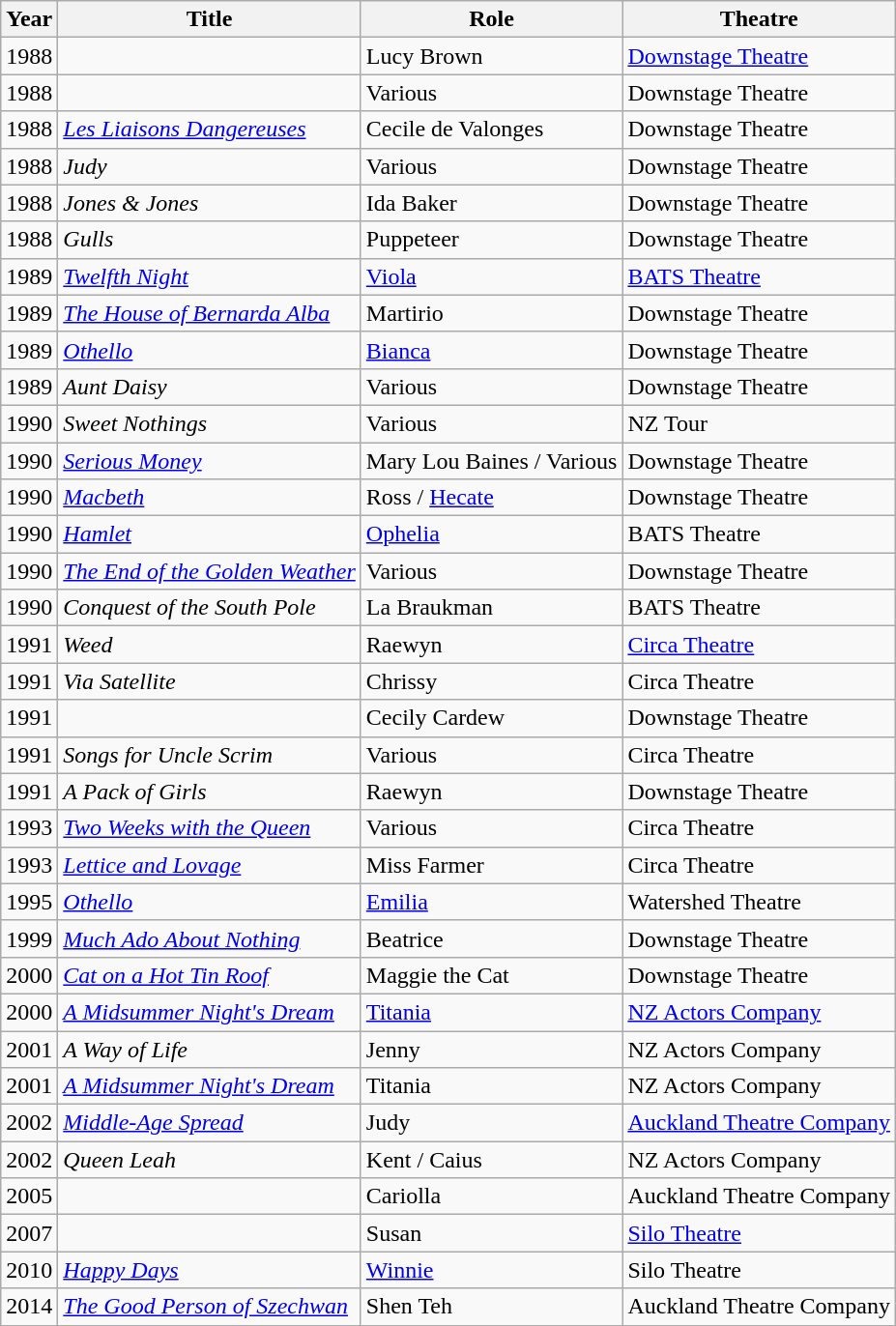<table class="wikitable sortable">
<tr>
<th>Year</th>
<th>Title</th>
<th>Role</th>
<th>Theatre</th>
</tr>
<tr>
<td>1988</td>
<td><em></em></td>
<td>Lucy Brown</td>
<td><a href='#'>Downstage Theatre</a></td>
</tr>
<tr>
<td>1988</td>
<td><em></em></td>
<td>Various</td>
<td>Downstage Theatre</td>
</tr>
<tr>
<td>1988</td>
<td><em><a href='#'>Les Liaisons Dangereuses</a></em></td>
<td>Cecile de Valonges</td>
<td>Downstage Theatre</td>
</tr>
<tr>
<td>1988</td>
<td><em>Judy</em></td>
<td>Various</td>
<td>Downstage Theatre</td>
</tr>
<tr>
<td>1988</td>
<td><em>Jones & Jones</em></td>
<td>Ida Baker</td>
<td>Downstage Theatre</td>
</tr>
<tr>
<td>1988</td>
<td><em>Gulls</em></td>
<td>Puppeteer</td>
<td>Downstage Theatre</td>
</tr>
<tr>
<td>1989</td>
<td><em><a href='#'>Twelfth Night</a></em></td>
<td><a href='#'>Viola</a></td>
<td><a href='#'>BATS Theatre</a></td>
</tr>
<tr>
<td>1989</td>
<td><em><a href='#'>The House of Bernarda Alba</a></em></td>
<td>Martirio</td>
<td>Downstage Theatre</td>
</tr>
<tr>
<td>1989</td>
<td><em><a href='#'>Othello</a></em></td>
<td><a href='#'>Bianca</a></td>
<td>Downstage Theatre</td>
</tr>
<tr>
<td>1989</td>
<td><em>Aunt Daisy</em></td>
<td>Various</td>
<td>Downstage Theatre</td>
</tr>
<tr>
<td>1990</td>
<td><em>Sweet Nothings</em></td>
<td>Various</td>
<td>NZ Tour</td>
</tr>
<tr>
<td>1990</td>
<td><em><a href='#'>Serious Money</a></em></td>
<td>Mary Lou Baines / Various</td>
<td>Downstage Theatre</td>
</tr>
<tr>
<td>1990</td>
<td><em><a href='#'>Macbeth</a></em></td>
<td>Ross / <a href='#'>Hecate</a></td>
<td>Downstage Theatre</td>
</tr>
<tr>
<td>1990</td>
<td><em><a href='#'>Hamlet</a></em></td>
<td><a href='#'>Ophelia</a></td>
<td>BATS Theatre</td>
</tr>
<tr>
<td>1990</td>
<td><em><a href='#'>The End of the Golden Weather</a></em></td>
<td>Various</td>
<td>Downstage Theatre</td>
</tr>
<tr>
<td>1990</td>
<td><em>Conquest of the South Pole</em></td>
<td>La Braukman</td>
<td>BATS Theatre</td>
</tr>
<tr>
<td>1991</td>
<td><em>Weed</em></td>
<td>Raewyn</td>
<td><a href='#'>Circa Theatre</a></td>
</tr>
<tr>
<td>1991</td>
<td><em>Via Satellite</em></td>
<td>Chrissy</td>
<td>Circa Theatre</td>
</tr>
<tr>
<td>1991</td>
<td><em></em></td>
<td>Cecily Cardew</td>
<td>Downstage Theatre</td>
</tr>
<tr>
<td>1991</td>
<td><em>Songs for Uncle Scrim</em></td>
<td>Various</td>
<td>Circa Theatre</td>
</tr>
<tr>
<td>1991</td>
<td><em>A Pack of Girls</em></td>
<td>Raewyn</td>
<td>Downstage Theatre</td>
</tr>
<tr>
<td>1993</td>
<td><em><a href='#'>Two Weeks with the Queen</a></em></td>
<td>Various</td>
<td>Circa Theatre</td>
</tr>
<tr>
<td>1993</td>
<td><em><a href='#'>Lettice and Lovage</a></em></td>
<td>Miss Farmer</td>
<td>Circa Theatre</td>
</tr>
<tr>
<td>1995</td>
<td><em><a href='#'>Othello</a></em></td>
<td><a href='#'>Emilia</a></td>
<td>Watershed Theatre</td>
</tr>
<tr>
<td>1999</td>
<td><em><a href='#'>Much Ado About Nothing</a></em></td>
<td>Beatrice</td>
<td>Downstage Theatre</td>
</tr>
<tr>
<td>2000</td>
<td><em><a href='#'>Cat on a Hot Tin Roof</a></em></td>
<td>Maggie the Cat</td>
<td>Downstage Theatre</td>
</tr>
<tr>
<td>2000</td>
<td><em><a href='#'>A Midsummer Night's Dream</a></em></td>
<td><a href='#'>Titania</a></td>
<td><a href='#'>NZ Actors Company</a></td>
</tr>
<tr>
<td>2001</td>
<td><em>A Way of Life</em></td>
<td>Jenny</td>
<td>NZ Actors Company</td>
</tr>
<tr>
<td>2001</td>
<td><em><a href='#'>A Midsummer Night's Dream</a></em></td>
<td>Titania</td>
<td>NZ Actors Company</td>
</tr>
<tr>
<td>2002</td>
<td><em><a href='#'>Middle-Age Spread</a></em></td>
<td>Judy</td>
<td><a href='#'>Auckland Theatre Company</a></td>
</tr>
<tr>
<td>2002</td>
<td><em>Queen Leah</em></td>
<td>Kent / Caius</td>
<td>NZ Actors Company</td>
</tr>
<tr>
<td>2005</td>
<td><em></em></td>
<td>Cariolla</td>
<td>Auckland Theatre Company</td>
</tr>
<tr>
<td>2007</td>
<td><em></em></td>
<td>Susan</td>
<td><a href='#'>Silo Theatre</a></td>
</tr>
<tr>
<td>2010</td>
<td><em><a href='#'>Happy Days</a></em></td>
<td><a href='#'>Winnie</a></td>
<td>Silo Theatre</td>
</tr>
<tr>
<td>2014</td>
<td><em><a href='#'>The Good Person of Szechwan</a></em></td>
<td>Shen Teh</td>
<td>Auckland Theatre Company</td>
</tr>
</table>
